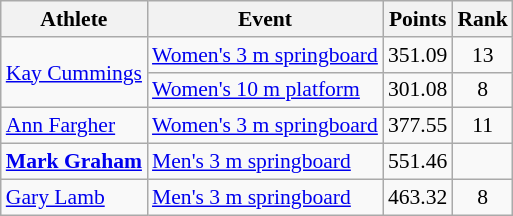<table class="wikitable" style="font-size:90%;">
<tr>
<th>Athlete</th>
<th>Event</th>
<th>Points</th>
<th>Rank</th>
</tr>
<tr align=center>
<td align=left rowspan=2><a href='#'>Kay Cummings</a></td>
<td align=left><a href='#'>Women's 3 m springboard</a></td>
<td>351.09</td>
<td>13</td>
</tr>
<tr align=center>
<td align=left><a href='#'>Women's 10 m platform</a></td>
<td>301.08</td>
<td>8</td>
</tr>
<tr align=center>
<td align=left><a href='#'>Ann Fargher</a></td>
<td align=left><a href='#'>Women's 3 m springboard</a></td>
<td>377.55</td>
<td>11</td>
</tr>
<tr align=center>
<td align=left><strong><a href='#'>Mark Graham</a></strong></td>
<td align=left><a href='#'>Men's 3 m springboard</a></td>
<td>551.46</td>
<td></td>
</tr>
<tr align=center>
<td align=left><a href='#'>Gary Lamb</a></td>
<td align=left><a href='#'>Men's 3 m springboard</a></td>
<td>463.32</td>
<td>8</td>
</tr>
</table>
